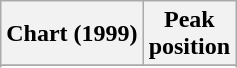<table class="wikitable plainrowheaders" style="text-align:center">
<tr>
<th scope="col">Chart (1999)</th>
<th scope="col">Peak<br>position</th>
</tr>
<tr>
</tr>
<tr>
</tr>
</table>
